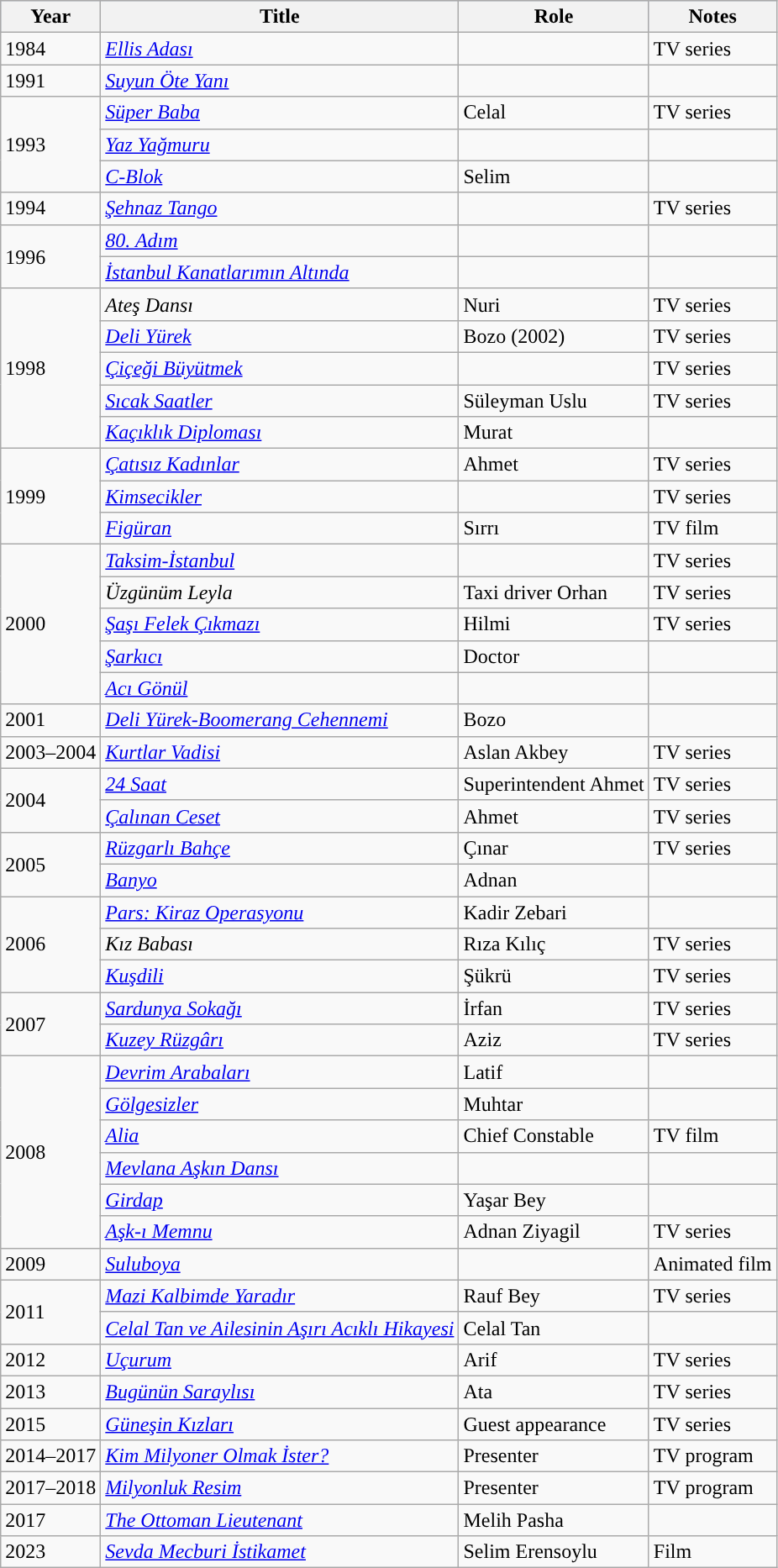<table class="wikitable">
<tr style="background:#B0C4DE;">
<th>Year</th>
<th>Title</th>
<th>Role</th>
<th>Notes</th>
</tr>
<tr>
<td rowspan="1">1984</td>
<td><em><a href='#'>Ellis Adası</a></em></td>
<td></td>
<td>TV series</td>
</tr>
<tr>
<td rowspan="1">1991</td>
<td><em><a href='#'>Suyun Öte Yanı</a></em></td>
<td></td>
<td></td>
</tr>
<tr>
<td rowspan="3">1993</td>
<td><em><a href='#'>Süper Baba</a></em></td>
<td>Celal</td>
<td>TV series</td>
</tr>
<tr>
<td><em><a href='#'>Yaz Yağmuru</a></em></td>
<td></td>
<td></td>
</tr>
<tr>
<td><em><a href='#'>C-Blok</a></em></td>
<td>Selim</td>
<td></td>
</tr>
<tr>
<td rowspan="1">1994</td>
<td><em><a href='#'>Şehnaz Tango</a></em></td>
<td></td>
<td>TV series</td>
</tr>
<tr>
<td rowspan="2">1996</td>
<td><em><a href='#'>80. Adım</a></em></td>
<td></td>
<td></td>
</tr>
<tr>
<td><em><a href='#'>İstanbul Kanatlarımın Altında</a></em></td>
<td></td>
<td></td>
</tr>
<tr>
<td rowspan="5">1998</td>
<td><em>Ateş Dansı</em></td>
<td>Nuri</td>
<td>TV series</td>
</tr>
<tr>
<td><em><a href='#'>Deli Yürek</a></em></td>
<td>Bozo (2002)</td>
<td>TV series</td>
</tr>
<tr>
<td><em><a href='#'>Çiçeği Büyütmek</a></em></td>
<td></td>
<td>TV series</td>
</tr>
<tr>
<td><em><a href='#'>Sıcak Saatler</a></em></td>
<td>Süleyman Uslu</td>
<td>TV series</td>
</tr>
<tr>
<td><em><a href='#'>Kaçıklık Diploması</a></em></td>
<td>Murat</td>
<td></td>
</tr>
<tr>
<td rowspan="3">1999</td>
<td><em><a href='#'>Çatısız Kadınlar</a></em></td>
<td>Ahmet</td>
<td>TV series</td>
</tr>
<tr>
<td><em><a href='#'>Kimsecikler</a></em></td>
<td></td>
<td>TV series</td>
</tr>
<tr>
<td><em><a href='#'>Figüran</a></em></td>
<td>Sırrı</td>
<td>TV film</td>
</tr>
<tr>
<td rowspan="5">2000</td>
<td><em><a href='#'>Taksim-İstanbul</a></em></td>
<td></td>
<td>TV series</td>
</tr>
<tr>
<td><em>Üzgünüm Leyla</em></td>
<td>Taxi driver Orhan</td>
<td>TV series</td>
</tr>
<tr>
<td><em><a href='#'>Şaşı Felek Çıkmazı</a></em></td>
<td>Hilmi</td>
<td>TV series</td>
</tr>
<tr>
<td><em><a href='#'>Şarkıcı</a></em></td>
<td>Doctor</td>
<td></td>
</tr>
<tr>
<td><em><a href='#'>Acı Gönül</a></em></td>
<td></td>
<td></td>
</tr>
<tr>
<td rowspan="1">2001</td>
<td><em><a href='#'>Deli Yürek-Boomerang Cehennemi</a></em></td>
<td>Bozo</td>
<td></td>
</tr>
<tr>
<td rowspan="1">2003–2004</td>
<td><em><a href='#'>Kurtlar Vadisi</a></em></td>
<td>Aslan Akbey</td>
<td>TV series</td>
</tr>
<tr>
<td rowspan="2">2004</td>
<td><em><a href='#'>24 Saat</a></em></td>
<td>Superintendent Ahmet</td>
<td>TV series</td>
</tr>
<tr>
<td><em><a href='#'>Çalınan Ceset</a></em></td>
<td>Ahmet</td>
<td>TV series</td>
</tr>
<tr>
<td rowspan="2">2005</td>
<td><em><a href='#'>Rüzgarlı Bahçe</a></em></td>
<td>Çınar</td>
<td>TV series</td>
</tr>
<tr>
<td><em><a href='#'>Banyo</a></em></td>
<td>Adnan</td>
<td></td>
</tr>
<tr>
<td rowspan="3">2006</td>
<td><em><a href='#'>Pars: Kiraz Operasyonu</a></em></td>
<td>Kadir Zebari</td>
<td></td>
</tr>
<tr>
<td><em>Kız Babası</em></td>
<td>Rıza Kılıç</td>
<td>TV series</td>
</tr>
<tr>
<td><em><a href='#'>Kuşdili</a></em></td>
<td>Şükrü</td>
<td>TV series</td>
</tr>
<tr>
<td rowspan="2">2007</td>
<td><em><a href='#'>Sardunya Sokağı</a></em></td>
<td>İrfan</td>
<td>TV series</td>
</tr>
<tr>
<td><em><a href='#'>Kuzey Rüzgârı</a></em></td>
<td>Aziz</td>
<td>TV series</td>
</tr>
<tr>
<td rowspan="6">2008</td>
<td><em><a href='#'>Devrim Arabaları</a></em></td>
<td>Latif</td>
<td></td>
</tr>
<tr>
<td><em><a href='#'>Gölgesizler</a></em></td>
<td>Muhtar</td>
<td></td>
</tr>
<tr>
<td><em><a href='#'>Alia</a></em></td>
<td>Chief Constable</td>
<td>TV film</td>
</tr>
<tr>
<td><em><a href='#'>Mevlana Aşkın Dansı</a></em></td>
<td></td>
<td></td>
</tr>
<tr>
<td><em><a href='#'>Girdap</a></em></td>
<td>Yaşar Bey</td>
<td></td>
</tr>
<tr>
<td><em><a href='#'>Aşk-ı Memnu</a></em></td>
<td>Adnan Ziyagil</td>
<td>TV series</td>
</tr>
<tr>
<td rowspan="1">2009</td>
<td><em><a href='#'>Suluboya</a></em></td>
<td></td>
<td>Animated film</td>
</tr>
<tr>
<td rowspan="2">2011</td>
<td><em><a href='#'>Mazi Kalbimde Yaradır</a></em></td>
<td>Rauf Bey</td>
<td>TV series</td>
</tr>
<tr>
<td><em><a href='#'>Celal Tan ve Ailesinin Aşırı Acıklı Hikayesi</a></em></td>
<td>Celal Tan</td>
<td></td>
</tr>
<tr>
<td rowspan="1">2012</td>
<td><em><a href='#'>Uçurum</a></em></td>
<td>Arif</td>
<td>TV series</td>
</tr>
<tr>
<td rowspan="1">2013</td>
<td><em><a href='#'>Bugünün Saraylısı</a></em></td>
<td>Ata</td>
<td>TV series</td>
</tr>
<tr>
<td>2015</td>
<td><em><a href='#'>Güneşin Kızları</a></em></td>
<td>Guest appearance</td>
<td>TV series</td>
</tr>
<tr>
<td>2014–2017</td>
<td><em><a href='#'>Kim Milyoner Olmak İster?</a></em></td>
<td>Presenter</td>
<td>TV program</td>
</tr>
<tr>
<td>2017–2018</td>
<td><em><a href='#'>Milyonluk Resim</a></em></td>
<td>Presenter</td>
<td>TV program</td>
</tr>
<tr>
<td>2017</td>
<td><em><a href='#'>The Ottoman Lieutenant</a></em></td>
<td>Melih Pasha</td>
<td></td>
</tr>
<tr>
<td>2023</td>
<td><em><a href='#'>Sevda Mecburi İstikamet</a></em></td>
<td>Selim Erensoylu</td>
<td>Film</td>
</tr>
</table>
